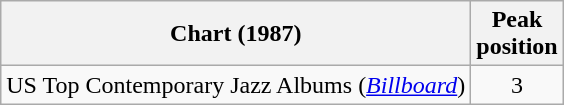<table class="wikitable">
<tr>
<th>Chart (1987)</th>
<th>Peak<br>position</th>
</tr>
<tr>
<td>US Top Contemporary Jazz Albums (<em><a href='#'>Billboard</a></em>)</td>
<td style="text-align:center">3</td>
</tr>
</table>
